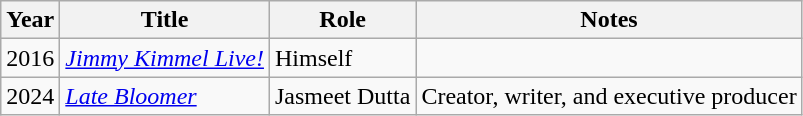<table class="wikitable sortable">
<tr>
<th>Year</th>
<th>Title</th>
<th>Role</th>
<th>Notes</th>
</tr>
<tr>
<td>2016</td>
<td><em><a href='#'>Jimmy Kimmel Live!</a></em></td>
<td>Himself</td>
<td></td>
</tr>
<tr>
<td>2024</td>
<td><em><a href='#'>Late Bloomer</a></em></td>
<td>Jasmeet Dutta</td>
<td>Creator, writer, and executive producer</td>
</tr>
</table>
